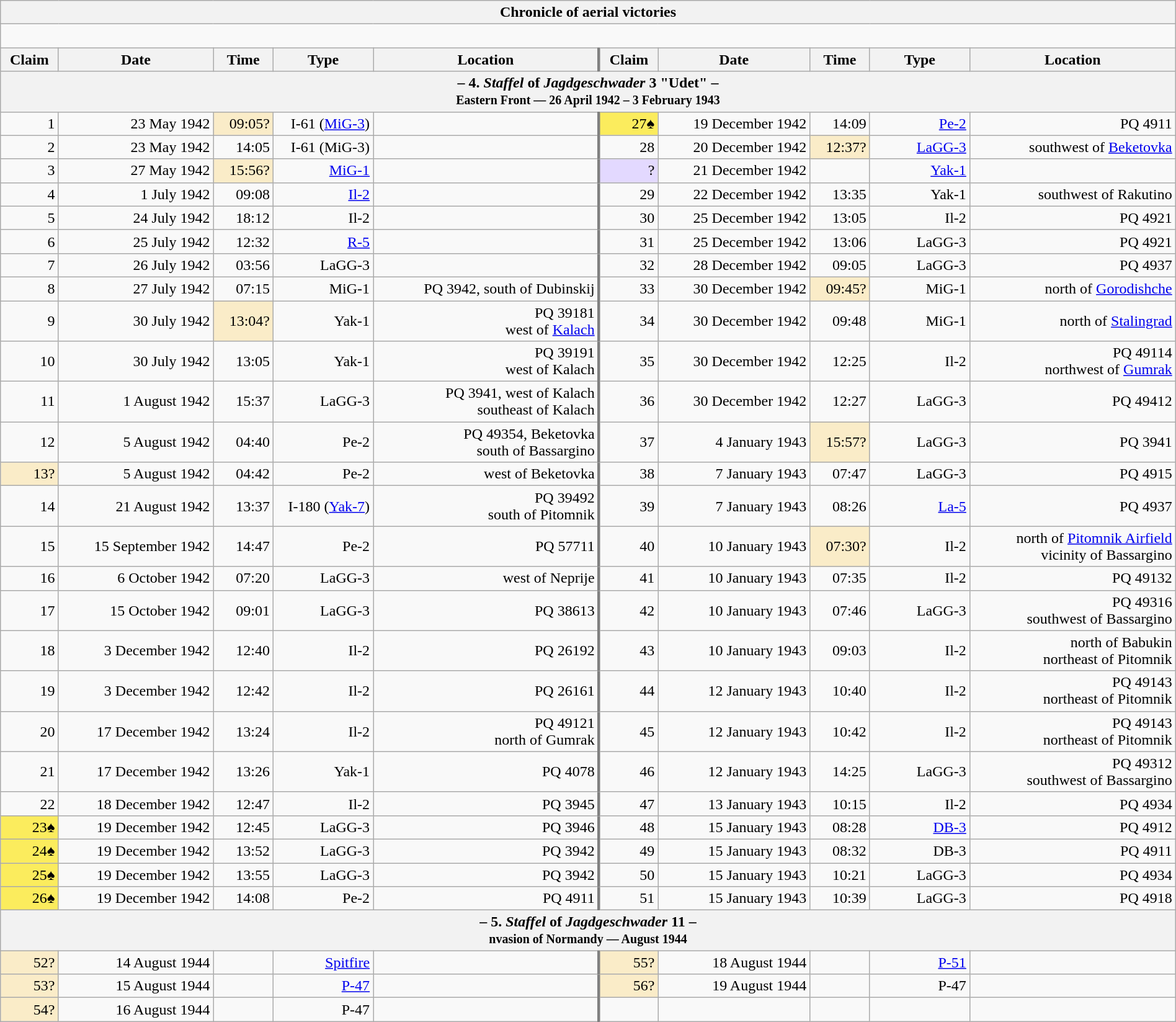<table class="wikitable plainrowheaders collapsible" style="margin-left: auto; margin-right: auto; border: none; text-align:right; width: 100%;">
<tr>
<th colspan="10">Chronicle of aerial victories</th>
</tr>
<tr>
<td colspan="10" style="text-align: left;"><br>

</td>
</tr>
<tr>
<th scope="col">Claim</th>
<th scope="col">Date</th>
<th scope="col">Time</th>
<th scope="col" width="100px">Type</th>
<th scope="col">Location</th>
<th scope="col" style="border-left: 3px solid grey;">Claim</th>
<th scope="col">Date</th>
<th scope="col">Time</th>
<th scope="col" width="100px">Type</th>
<th scope="col">Location</th>
</tr>
<tr>
<th colspan="10">– 4. <em>Staffel</em> of <em>Jagdgeschwader</em> 3 "Udet" –<br><small>Eastern Front — 26 April 1942 – 3 February 1943</small></th>
</tr>
<tr>
<td>1</td>
<td>23 May 1942</td>
<td style="background:#faecc8">09:05?</td>
<td>I-61 (<a href='#'>MiG-3</a>)</td>
<td></td>
<td style="border-left: 3px solid grey; background:#fbec5d;">27♠</td>
<td>19 December 1942</td>
<td>14:09</td>
<td><a href='#'>Pe-2</a></td>
<td>PQ 4911</td>
</tr>
<tr>
<td>2</td>
<td>23 May 1942</td>
<td>14:05</td>
<td>I-61 (MiG-3)</td>
<td></td>
<td style="border-left: 3px solid grey;">28</td>
<td>20 December 1942</td>
<td style="background:#faecc8">12:37?</td>
<td><a href='#'>LaGG-3</a></td>
<td> southwest of <a href='#'>Beketovka</a></td>
</tr>
<tr>
<td>3</td>
<td>27 May 1942</td>
<td style="background:#faecc8">15:56?</td>
<td><a href='#'>MiG-1</a></td>
<td></td>
<td style="border-left: 3px solid grey; background:#e3d9ff;">?</td>
<td>21 December 1942</td>
<td></td>
<td><a href='#'>Yak-1</a></td>
<td></td>
</tr>
<tr>
<td>4</td>
<td>1 July 1942</td>
<td>09:08</td>
<td><a href='#'>Il-2</a></td>
<td></td>
<td style="border-left: 3px solid grey;">29</td>
<td>22 December 1942</td>
<td>13:35</td>
<td>Yak-1</td>
<td> southwest of Rakutino</td>
</tr>
<tr>
<td>5</td>
<td>24 July 1942</td>
<td>18:12</td>
<td>Il-2</td>
<td></td>
<td style="border-left: 3px solid grey;">30</td>
<td>25 December 1942</td>
<td>13:05</td>
<td>Il-2</td>
<td>PQ 4921</td>
</tr>
<tr>
<td>6</td>
<td>25 July 1942</td>
<td>12:32</td>
<td><a href='#'>R-5</a></td>
<td></td>
<td style="border-left: 3px solid grey;">31</td>
<td>25 December 1942</td>
<td>13:06</td>
<td>LaGG-3</td>
<td>PQ 4921</td>
</tr>
<tr>
<td>7</td>
<td>26 July 1942</td>
<td>03:56</td>
<td>LaGG-3</td>
<td></td>
<td style="border-left: 3px solid grey;">32</td>
<td>28 December 1942</td>
<td>09:05</td>
<td>LaGG-3</td>
<td>PQ 4937</td>
</tr>
<tr>
<td>8</td>
<td>27 July 1942</td>
<td>07:15</td>
<td>MiG-1</td>
<td>PQ 3942, south of Dubinskij</td>
<td style="border-left: 3px solid grey;">33</td>
<td>30 December 1942</td>
<td style="background:#faecc8">09:45?</td>
<td>MiG-1</td>
<td> north of <a href='#'>Gorodishche</a></td>
</tr>
<tr>
<td>9</td>
<td>30 July 1942</td>
<td style="background:#faecc8">13:04?</td>
<td>Yak-1</td>
<td>PQ 39181<br> west of <a href='#'>Kalach</a></td>
<td style="border-left: 3px solid grey;">34</td>
<td>30 December 1942</td>
<td>09:48</td>
<td>MiG-1</td>
<td> north of <a href='#'>Stalingrad</a></td>
</tr>
<tr>
<td>10</td>
<td>30 July 1942</td>
<td>13:05</td>
<td>Yak-1</td>
<td>PQ 39191<br> west of Kalach</td>
<td style="border-left: 3px solid grey;">35</td>
<td>30 December 1942</td>
<td>12:25</td>
<td>Il-2</td>
<td>PQ 49114<br> northwest of <a href='#'>Gumrak</a></td>
</tr>
<tr>
<td>11</td>
<td>1 August 1942</td>
<td>15:37</td>
<td>LaGG-3</td>
<td>PQ 3941, west of Kalach<br> southeast of Kalach</td>
<td style="border-left: 3px solid grey;">36</td>
<td>30 December 1942</td>
<td>12:27</td>
<td>LaGG-3</td>
<td>PQ 49412</td>
</tr>
<tr>
<td>12</td>
<td>5 August 1942</td>
<td>04:40</td>
<td>Pe-2</td>
<td>PQ 49354, Beketovka<br> south of Bassargino</td>
<td style="border-left: 3px solid grey;">37</td>
<td>4 January 1943</td>
<td style="background:#faecc8">15:57?</td>
<td>LaGG-3</td>
<td>PQ 3941</td>
</tr>
<tr>
<td style="background:#faecc8">13?</td>
<td>5 August 1942</td>
<td>04:42</td>
<td>Pe-2</td>
<td> west of Beketovka</td>
<td style="border-left: 3px solid grey;">38</td>
<td>7 January 1943</td>
<td>07:47</td>
<td>LaGG-3</td>
<td>PQ 4915</td>
</tr>
<tr>
<td>14</td>
<td>21 August 1942</td>
<td>13:37</td>
<td>I-180 (<a href='#'>Yak-7</a>)</td>
<td>PQ 39492<br> south of Pitomnik</td>
<td style="border-left: 3px solid grey;">39</td>
<td>7 January 1943</td>
<td>08:26</td>
<td><a href='#'>La-5</a></td>
<td>PQ 4937</td>
</tr>
<tr>
<td>15</td>
<td>15 September 1942</td>
<td>14:47</td>
<td>Pe-2</td>
<td>PQ 57711</td>
<td style="border-left: 3px solid grey;">40</td>
<td>10 January 1943</td>
<td style="background:#faecc8">07:30?</td>
<td>Il-2</td>
<td> north of <a href='#'>Pitomnik Airfield</a><br>vicinity of Bassargino</td>
</tr>
<tr>
<td>16</td>
<td>6 October 1942</td>
<td>07:20</td>
<td>LaGG-3</td>
<td> west of Neprije</td>
<td style="border-left: 3px solid grey;">41</td>
<td>10 January 1943</td>
<td>07:35</td>
<td>Il-2</td>
<td>PQ 49132</td>
</tr>
<tr>
<td>17</td>
<td>15 October 1942</td>
<td>09:01</td>
<td>LaGG-3</td>
<td>PQ 38613</td>
<td style="border-left: 3px solid grey;">42</td>
<td>10 January 1943</td>
<td>07:46</td>
<td>LaGG-3</td>
<td>PQ 49316<br> southwest of Bassargino</td>
</tr>
<tr>
<td>18</td>
<td>3 December 1942</td>
<td>12:40</td>
<td>Il-2</td>
<td>PQ 26192</td>
<td style="border-left: 3px solid grey;">43</td>
<td>10 January 1943</td>
<td>09:03</td>
<td>Il-2</td>
<td> north of Babukin<br> northeast of Pitomnik</td>
</tr>
<tr>
<td>19</td>
<td>3 December 1942</td>
<td>12:42</td>
<td>Il-2</td>
<td>PQ 26161</td>
<td style="border-left: 3px solid grey;">44</td>
<td>12 January 1943</td>
<td>10:40</td>
<td>Il-2</td>
<td>PQ 49143<br> northeast of Pitomnik</td>
</tr>
<tr>
<td>20</td>
<td>17 December 1942</td>
<td>13:24</td>
<td>Il-2</td>
<td>PQ 49121<br> north of Gumrak</td>
<td style="border-left: 3px solid grey;">45</td>
<td>12 January 1943</td>
<td>10:42</td>
<td>Il-2</td>
<td>PQ 49143<br> northeast of Pitomnik</td>
</tr>
<tr>
<td>21</td>
<td>17 December 1942</td>
<td>13:26</td>
<td>Yak-1</td>
<td>PQ 4078</td>
<td style="border-left: 3px solid grey;">46</td>
<td>12 January 1943</td>
<td>14:25</td>
<td>LaGG-3</td>
<td>PQ 49312<br> southwest of Bassargino</td>
</tr>
<tr>
<td>22</td>
<td>18 December 1942</td>
<td>12:47</td>
<td>Il-2</td>
<td>PQ 3945</td>
<td style="border-left: 3px solid grey;">47</td>
<td>13 January 1943</td>
<td>10:15</td>
<td>Il-2</td>
<td>PQ 4934</td>
</tr>
<tr>
<td style="background:#fbec5d;">23♠</td>
<td>19 December 1942</td>
<td>12:45</td>
<td>LaGG-3</td>
<td>PQ 3946</td>
<td style="border-left: 3px solid grey;">48</td>
<td>15 January 1943</td>
<td>08:28</td>
<td><a href='#'>DB-3</a></td>
<td>PQ 4912</td>
</tr>
<tr>
<td style="background:#fbec5d;">24♠</td>
<td>19 December 1942</td>
<td>13:52</td>
<td>LaGG-3</td>
<td>PQ 3942</td>
<td style="border-left: 3px solid grey;">49</td>
<td>15 January 1943</td>
<td>08:32</td>
<td>DB-3</td>
<td>PQ 4911</td>
</tr>
<tr>
<td style="background:#fbec5d;">25♠</td>
<td>19 December 1942</td>
<td>13:55</td>
<td>LaGG-3</td>
<td>PQ 3942</td>
<td style="border-left: 3px solid grey;">50</td>
<td>15 January 1943</td>
<td>10:21</td>
<td>LaGG-3</td>
<td>PQ 4934</td>
</tr>
<tr>
<td style="background:#fbec5d;">26♠</td>
<td>19 December 1942</td>
<td>14:08</td>
<td>Pe-2</td>
<td>PQ 4911</td>
<td style="border-left: 3px solid grey;">51</td>
<td>15 January 1943</td>
<td>10:39</td>
<td>LaGG-3</td>
<td>PQ 4918</td>
</tr>
<tr>
<th colspan="10">– 5. <em>Staffel</em> of <em>Jagdgeschwader</em> 11 –<br><small>nvasion of Normandy — August 1944</small></th>
</tr>
<tr>
<td style="background:#faecc8">52?</td>
<td>14 August 1944</td>
<td></td>
<td><a href='#'>Spitfire</a></td>
<td></td>
<td style="border-left: 3px solid grey; background:#faecc8">55?</td>
<td>18 August 1944</td>
<td></td>
<td><a href='#'>P-51</a></td>
<td></td>
</tr>
<tr>
<td style="background:#faecc8">53?</td>
<td>15 August 1944</td>
<td></td>
<td><a href='#'>P-47</a></td>
<td></td>
<td style="border-left: 3px solid grey; background:#faecc8">56?</td>
<td>19 August 1944</td>
<td></td>
<td>P-47</td>
<td></td>
</tr>
<tr>
<td style="background:#faecc8">54?</td>
<td>16 August 1944</td>
<td></td>
<td>P-47</td>
<td></td>
<td style="border-left: 3px solid grey;"></td>
<td></td>
<td></td>
<td></td>
<td></td>
</tr>
</table>
